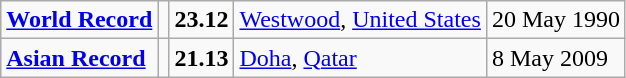<table class="wikitable">
<tr>
<td><strong><a href='#'>World Record</a></strong></td>
<td></td>
<td><strong>23.12</strong></td>
<td><a href='#'>Westwood</a>, <a href='#'>United States</a></td>
<td>20 May 1990</td>
</tr>
<tr>
<td><strong><a href='#'>Asian Record</a></strong></td>
<td></td>
<td><strong>21.13</strong></td>
<td><a href='#'>Doha</a>, <a href='#'>Qatar</a></td>
<td>8 May 2009</td>
</tr>
</table>
